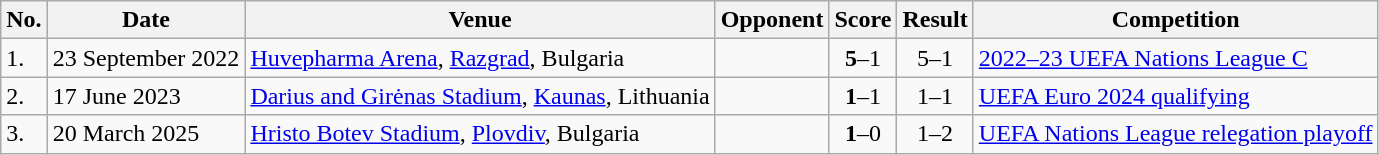<table class="wikitable">
<tr>
<th>No.</th>
<th>Date</th>
<th>Venue</th>
<th>Opponent</th>
<th>Score</th>
<th>Result</th>
<th>Competition</th>
</tr>
<tr>
<td>1.</td>
<td>23 September 2022</td>
<td><a href='#'>Huvepharma Arena</a>, <a href='#'>Razgrad</a>, Bulgaria</td>
<td></td>
<td align="center"><strong>5</strong>–1</td>
<td align="center">5–1</td>
<td><a href='#'>2022–23 UEFA Nations League C</a></td>
</tr>
<tr>
<td>2.</td>
<td>17 June 2023</td>
<td><a href='#'>Darius and Girėnas Stadium</a>, <a href='#'>Kaunas</a>, Lithuania</td>
<td></td>
<td align="center"><strong>1</strong>–1</td>
<td align="center">1–1</td>
<td><a href='#'>UEFA Euro 2024 qualifying</a></td>
</tr>
<tr>
<td>3.</td>
<td>20 March 2025</td>
<td><a href='#'>Hristo Botev Stadium</a>, <a href='#'>Plovdiv</a>, Bulgaria</td>
<td></td>
<td align="center"><strong>1</strong>–0</td>
<td style="text-align:center">1–2</td>
<td><a href='#'>UEFA Nations League relegation playoff</a></td>
</tr>
</table>
